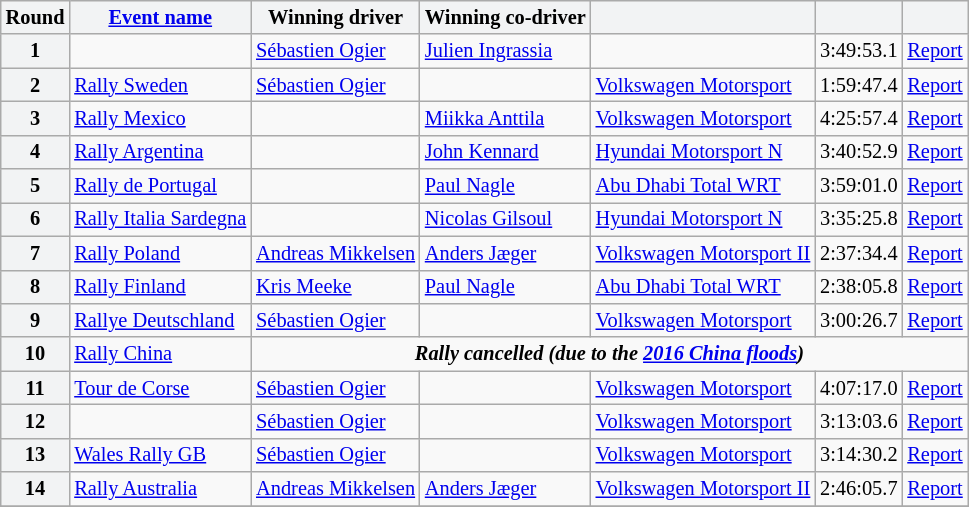<table class="wikitable" style="font-size:85%">
<tr>
<th style="background-color:#f2f3f4">Round</th>
<th style="background-color:#f2f3f4"><a href='#'>Event name</a></th>
<th style="background-color:#f2f3f4">Winning driver</th>
<th style="background-color:#f2f3f4">Winning co-driver</th>
<th style="background-color:#f2f3f4"></th>
<th style="background-color:#f2f3f4"></th>
<th style="background-color:#f2f3f4" class="unsortable"></th>
</tr>
<tr>
<th style="background-color:#f2f3f4">1</th>
<td style="padding-right:24px"></td>
<td> <a href='#'>Sébastien Ogier</a></td>
<td> <a href='#'>Julien Ingrassia</a></td>
<td style="padding-right:24px"></td>
<td align="center">3:49:53.1</td>
<td><a href='#'>Report</a></td>
</tr>
<tr>
<th style="background-color:#f2f3f4">2</th>
<td> <a href='#'>Rally Sweden</a></td>
<td> <a href='#'>Sébastien Ogier</a></td>
<td style="padding-right:24px"></td>
<td> <a href='#'>Volkswagen Motorsport</a></td>
<td align="center">1:59:47.4</td>
<td><a href='#'>Report</a></td>
</tr>
<tr>
<th style="background-color:#f2f3f4">3</th>
<td> <a href='#'>Rally Mexico</a></td>
<td style="padding-right:24px"></td>
<td> <a href='#'>Miikka Anttila</a></td>
<td> <a href='#'>Volkswagen Motorsport</a></td>
<td align="center">4:25:57.4</td>
<td><a href='#'>Report</a></td>
</tr>
<tr>
<th style="background-color:#f2f3f4">4</th>
<td> <a href='#'>Rally Argentina</a></td>
<td style="padding-right:24px"></td>
<td> <a href='#'>John Kennard</a></td>
<td> <a href='#'>Hyundai Motorsport N</a></td>
<td align="center">3:40:52.9</td>
<td><a href='#'>Report</a></td>
</tr>
<tr>
<th style="background-color:#f2f3f4">5</th>
<td> <a href='#'>Rally de Portugal</a></td>
<td style="padding-right:24px"></td>
<td> <a href='#'>Paul Nagle</a></td>
<td> <a href='#'>Abu Dhabi Total WRT</a></td>
<td align="center">3:59:01.0</td>
<td><a href='#'>Report</a></td>
</tr>
<tr>
<th style="background-color:#f2f3f4">6</th>
<td nowrap> <a href='#'>Rally Italia Sardegna</a></td>
<td style="padding-right:24px"></td>
<td> <a href='#'>Nicolas Gilsoul</a></td>
<td> <a href='#'>Hyundai Motorsport N</a></td>
<td align="center">3:35:25.8</td>
<td><a href='#'>Report</a></td>
</tr>
<tr>
<th style="background-color:#f2f3f4">7</th>
<td> <a href='#'>Rally Poland</a></td>
<td> <a href='#'>Andreas Mikkelsen</a></td>
<td style="padding-right:24px"> <a href='#'>Anders Jæger</a></td>
<td> <a href='#'>Volkswagen Motorsport II</a></td>
<td align="center">2:37:34.4</td>
<td><a href='#'>Report</a></td>
</tr>
<tr>
<th style="background-color:#f2f3f4">8</th>
<td> <a href='#'>Rally Finland</a></td>
<td> <a href='#'>Kris Meeke</a></td>
<td style="padding-right:24px"> <a href='#'>Paul Nagle</a></td>
<td> <a href='#'>Abu Dhabi Total WRT</a></td>
<td align="center">2:38:05.8</td>
<td><a href='#'>Report</a></td>
</tr>
<tr>
<th style="background-color:#f2f3f4">9</th>
<td> <a href='#'>Rallye Deutschland</a></td>
<td> <a href='#'>Sébastien Ogier</a></td>
<td style="padding-right:24px"></td>
<td> <a href='#'>Volkswagen Motorsport</a></td>
<td align="center">3:00:26.7</td>
<td><a href='#'>Report</a></td>
</tr>
<tr>
<th style="background-color:#f2f3f4">10</th>
<td> <a href='#'>Rally China</a></td>
<td colspan="5" align="center"><strong><em>Rally cancelled<strong> (due to the <a href='#'>2016 China floods</a>)<em></td>
</tr>
<tr>
<th style="background-color:#f2f3f4">11</th>
<td> <a href='#'>Tour de Corse</a></td>
<td> <a href='#'>Sébastien Ogier</a></td>
<td style="padding-right:24px"></td>
<td> <a href='#'>Volkswagen Motorsport</a></td>
<td align="center">4:07:17.0</td>
<td><a href='#'>Report</a></td>
</tr>
<tr>
<th style="background-color:#f2f3f4">12</th>
<td></td>
<td> <a href='#'>Sébastien Ogier</a></td>
<td style="padding-right:24px"></td>
<td> <a href='#'>Volkswagen Motorsport</a></td>
<td align="center">3:13:03.6</td>
<td><a href='#'>Report</a></td>
</tr>
<tr>
<th style="background-color:#f2f3f4">13</th>
<td> <a href='#'>Wales Rally GB</a></td>
<td> <a href='#'>Sébastien Ogier</a></td>
<td style="padding-right:24px"></td>
<td> <a href='#'>Volkswagen Motorsport</a></td>
<td align="center">3:14:30.2</td>
<td><a href='#'>Report</a></td>
</tr>
<tr>
<th style="background-color:#f2f3f4">14</th>
<td> <a href='#'>Rally Australia</a></td>
<td> <a href='#'>Andreas Mikkelsen</a></td>
<td style="padding-right:24px"> <a href='#'>Anders Jæger</a></td>
<td> <a href='#'>Volkswagen Motorsport II</a></td>
<td align="center">2:46:05.7</td>
<td><a href='#'>Report</a></td>
</tr>
<tr>
</tr>
</table>
